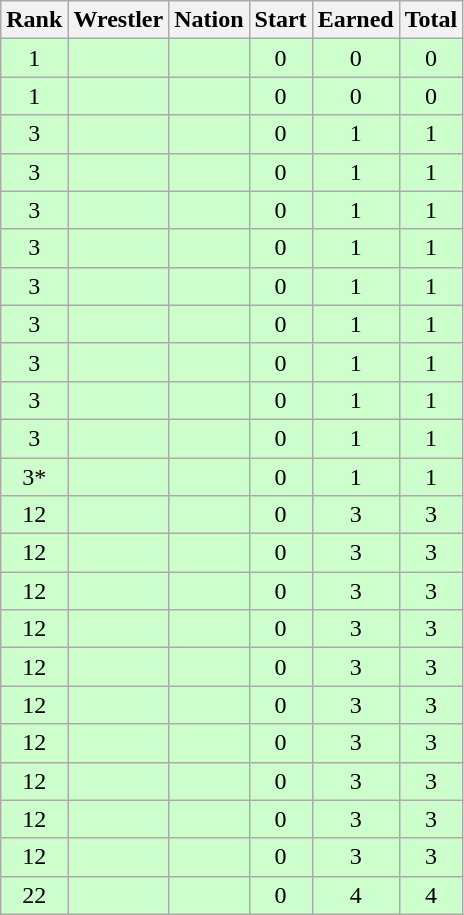<table class="wikitable sortable" style="text-align:center;">
<tr>
<th>Rank</th>
<th>Wrestler</th>
<th>Nation</th>
<th>Start</th>
<th>Earned</th>
<th>Total</th>
</tr>
<tr style="background:#cfc;">
<td>1</td>
<td align=left></td>
<td align=left></td>
<td>0</td>
<td>0</td>
<td>0</td>
</tr>
<tr style="background:#cfc;">
<td>1</td>
<td align=left></td>
<td align=left></td>
<td>0</td>
<td>0</td>
<td>0</td>
</tr>
<tr style="background:#cfc;">
<td>3</td>
<td align=left></td>
<td align=left></td>
<td>0</td>
<td>1</td>
<td>1</td>
</tr>
<tr style="background:#cfc;">
<td>3</td>
<td align=left></td>
<td align=left></td>
<td>0</td>
<td>1</td>
<td>1</td>
</tr>
<tr style="background:#cfc;">
<td>3</td>
<td align=left></td>
<td align=left></td>
<td>0</td>
<td>1</td>
<td>1</td>
</tr>
<tr style="background:#cfc;">
<td>3</td>
<td align=left></td>
<td align=left></td>
<td>0</td>
<td>1</td>
<td>1</td>
</tr>
<tr style="background:#cfc;">
<td>3</td>
<td align=left></td>
<td align=left></td>
<td>0</td>
<td>1</td>
<td>1</td>
</tr>
<tr style="background:#cfc;">
<td>3</td>
<td align=left></td>
<td align=left></td>
<td>0</td>
<td>1</td>
<td>1</td>
</tr>
<tr style="background:#cfc;">
<td>3</td>
<td align=left></td>
<td align=left></td>
<td>0</td>
<td>1</td>
<td>1</td>
</tr>
<tr style="background:#cfc;">
<td>3</td>
<td align=left></td>
<td align=left></td>
<td>0</td>
<td>1</td>
<td>1</td>
</tr>
<tr style="background:#cfc;">
<td>3</td>
<td align=left></td>
<td align=left></td>
<td>0</td>
<td>1</td>
<td>1</td>
</tr>
<tr style="background:#cfc;">
<td>3*</td>
<td align=left></td>
<td align=left></td>
<td>0</td>
<td>1</td>
<td>1</td>
</tr>
<tr style="background:#cfc;">
<td>12</td>
<td align=left></td>
<td align=left></td>
<td>0</td>
<td>3</td>
<td>3</td>
</tr>
<tr style="background:#cfc;">
<td>12</td>
<td align=left></td>
<td align=left></td>
<td>0</td>
<td>3</td>
<td>3</td>
</tr>
<tr style="background:#cfc;">
<td>12</td>
<td align=left></td>
<td align=left></td>
<td>0</td>
<td>3</td>
<td>3</td>
</tr>
<tr style="background:#cfc;">
<td>12</td>
<td align=left></td>
<td align=left></td>
<td>0</td>
<td>3</td>
<td>3</td>
</tr>
<tr style="background:#cfc;">
<td>12</td>
<td align=left></td>
<td align=left></td>
<td>0</td>
<td>3</td>
<td>3</td>
</tr>
<tr style="background:#cfc;">
<td>12</td>
<td align=left></td>
<td align=left></td>
<td>0</td>
<td>3</td>
<td>3</td>
</tr>
<tr style="background:#cfc;">
<td>12</td>
<td align=left></td>
<td align=left></td>
<td>0</td>
<td>3</td>
<td>3</td>
</tr>
<tr style="background:#cfc;">
<td>12</td>
<td align=left></td>
<td align=left></td>
<td>0</td>
<td>3</td>
<td>3</td>
</tr>
<tr style="background:#cfc;">
<td>12</td>
<td align=left></td>
<td align=left></td>
<td>0</td>
<td>3</td>
<td>3</td>
</tr>
<tr style="background:#cfc;">
<td>12</td>
<td align=left></td>
<td align=left></td>
<td>0</td>
<td>3</td>
<td>3</td>
</tr>
<tr style="background:#cfc;">
<td>22</td>
<td align=left></td>
<td align=left></td>
<td>0</td>
<td>4</td>
<td>4</td>
</tr>
</table>
